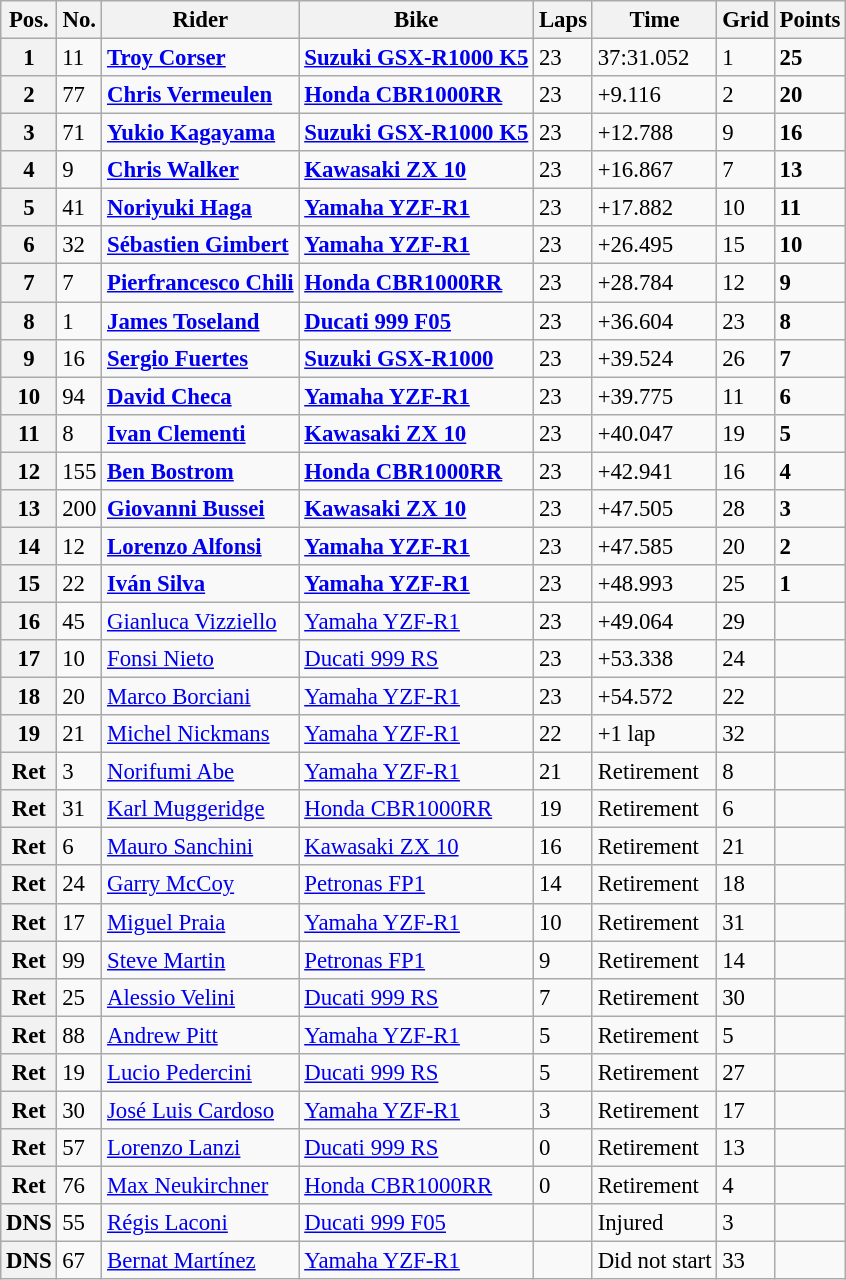<table class="wikitable" style="font-size: 95%;">
<tr>
<th>Pos.</th>
<th>No.</th>
<th>Rider</th>
<th>Bike</th>
<th>Laps</th>
<th>Time</th>
<th>Grid</th>
<th>Points</th>
</tr>
<tr>
<th>1</th>
<td>11</td>
<td> <strong><a href='#'>Troy Corser</a></strong></td>
<td><strong><a href='#'>Suzuki GSX-R1000 K5</a></strong></td>
<td>23</td>
<td>37:31.052</td>
<td>1</td>
<td><strong>25</strong></td>
</tr>
<tr>
<th>2</th>
<td>77</td>
<td> <strong><a href='#'>Chris Vermeulen</a></strong></td>
<td><strong><a href='#'>Honda CBR1000RR</a></strong></td>
<td>23</td>
<td>+9.116</td>
<td>2</td>
<td><strong>20</strong></td>
</tr>
<tr>
<th>3</th>
<td>71</td>
<td> <strong><a href='#'>Yukio Kagayama</a></strong></td>
<td><strong><a href='#'>Suzuki GSX-R1000 K5</a></strong></td>
<td>23</td>
<td>+12.788</td>
<td>9</td>
<td><strong>16</strong></td>
</tr>
<tr>
<th>4</th>
<td>9</td>
<td> <strong><a href='#'>Chris Walker</a></strong></td>
<td><strong><a href='#'>Kawasaki ZX 10</a></strong></td>
<td>23</td>
<td>+16.867</td>
<td>7</td>
<td><strong>13</strong></td>
</tr>
<tr>
<th>5</th>
<td>41</td>
<td> <strong><a href='#'>Noriyuki Haga</a></strong></td>
<td><strong><a href='#'>Yamaha YZF-R1</a></strong></td>
<td>23</td>
<td>+17.882</td>
<td>10</td>
<td><strong>11</strong></td>
</tr>
<tr>
<th>6</th>
<td>32</td>
<td> <strong><a href='#'>Sébastien Gimbert</a></strong></td>
<td><strong><a href='#'>Yamaha YZF-R1</a></strong></td>
<td>23</td>
<td>+26.495</td>
<td>15</td>
<td><strong>10</strong></td>
</tr>
<tr>
<th>7</th>
<td>7</td>
<td> <strong><a href='#'>Pierfrancesco Chili</a></strong></td>
<td><strong><a href='#'>Honda CBR1000RR</a></strong></td>
<td>23</td>
<td>+28.784</td>
<td>12</td>
<td><strong>9</strong></td>
</tr>
<tr>
<th>8</th>
<td>1</td>
<td> <strong><a href='#'>James Toseland</a></strong></td>
<td><strong><a href='#'>Ducati 999 F05</a></strong></td>
<td>23</td>
<td>+36.604</td>
<td>23</td>
<td><strong>8</strong></td>
</tr>
<tr>
<th>9</th>
<td>16</td>
<td> <strong><a href='#'>Sergio Fuertes</a></strong></td>
<td><strong><a href='#'>Suzuki GSX-R1000</a></strong></td>
<td>23</td>
<td>+39.524</td>
<td>26</td>
<td><strong>7</strong></td>
</tr>
<tr>
<th>10</th>
<td>94</td>
<td> <strong><a href='#'>David Checa</a></strong></td>
<td><strong><a href='#'>Yamaha YZF-R1</a></strong></td>
<td>23</td>
<td>+39.775</td>
<td>11</td>
<td><strong>6</strong></td>
</tr>
<tr>
<th>11</th>
<td>8</td>
<td> <strong><a href='#'>Ivan Clementi</a></strong></td>
<td><strong><a href='#'>Kawasaki ZX 10</a></strong></td>
<td>23</td>
<td>+40.047</td>
<td>19</td>
<td><strong>5</strong></td>
</tr>
<tr>
<th>12</th>
<td>155</td>
<td> <strong><a href='#'>Ben Bostrom</a></strong></td>
<td><strong><a href='#'>Honda CBR1000RR</a></strong></td>
<td>23</td>
<td>+42.941</td>
<td>16</td>
<td><strong>4</strong></td>
</tr>
<tr>
<th>13</th>
<td>200</td>
<td> <strong><a href='#'>Giovanni Bussei</a></strong></td>
<td><strong><a href='#'>Kawasaki ZX 10</a></strong></td>
<td>23</td>
<td>+47.505</td>
<td>28</td>
<td><strong>3</strong></td>
</tr>
<tr>
<th>14</th>
<td>12</td>
<td> <strong><a href='#'>Lorenzo Alfonsi</a></strong></td>
<td><strong><a href='#'>Yamaha YZF-R1</a></strong></td>
<td>23</td>
<td>+47.585</td>
<td>20</td>
<td><strong>2</strong></td>
</tr>
<tr>
<th>15</th>
<td>22</td>
<td> <strong><a href='#'>Iván Silva</a></strong></td>
<td><strong><a href='#'>Yamaha YZF-R1</a></strong></td>
<td>23</td>
<td>+48.993</td>
<td>25</td>
<td><strong>1</strong></td>
</tr>
<tr>
<th>16</th>
<td>45</td>
<td> <a href='#'>Gianluca Vizziello</a></td>
<td><a href='#'>Yamaha YZF-R1</a></td>
<td>23</td>
<td>+49.064</td>
<td>29</td>
<td></td>
</tr>
<tr>
<th>17</th>
<td>10</td>
<td> <a href='#'>Fonsi Nieto</a></td>
<td><a href='#'>Ducati 999 RS</a></td>
<td>23</td>
<td>+53.338</td>
<td>24</td>
<td></td>
</tr>
<tr>
<th>18</th>
<td>20</td>
<td> <a href='#'>Marco Borciani</a></td>
<td><a href='#'>Yamaha YZF-R1</a></td>
<td>23</td>
<td>+54.572</td>
<td>22</td>
<td></td>
</tr>
<tr>
<th>19</th>
<td>21</td>
<td> <a href='#'>Michel Nickmans</a></td>
<td><a href='#'>Yamaha YZF-R1</a></td>
<td>22</td>
<td>+1 lap</td>
<td>32</td>
<td></td>
</tr>
<tr>
<th>Ret</th>
<td>3</td>
<td> <a href='#'>Norifumi Abe</a></td>
<td><a href='#'>Yamaha YZF-R1</a></td>
<td>21</td>
<td>Retirement</td>
<td>8</td>
<td></td>
</tr>
<tr>
<th>Ret</th>
<td>31</td>
<td> <a href='#'>Karl Muggeridge</a></td>
<td><a href='#'>Honda CBR1000RR</a></td>
<td>19</td>
<td>Retirement</td>
<td>6</td>
<td></td>
</tr>
<tr>
<th>Ret</th>
<td>6</td>
<td> <a href='#'>Mauro Sanchini</a></td>
<td><a href='#'>Kawasaki ZX 10</a></td>
<td>16</td>
<td>Retirement</td>
<td>21</td>
<td></td>
</tr>
<tr>
<th>Ret</th>
<td>24</td>
<td> <a href='#'>Garry McCoy</a></td>
<td><a href='#'>Petronas FP1</a></td>
<td>14</td>
<td>Retirement</td>
<td>18</td>
<td></td>
</tr>
<tr>
<th>Ret</th>
<td>17</td>
<td> <a href='#'>Miguel Praia</a></td>
<td><a href='#'>Yamaha YZF-R1</a></td>
<td>10</td>
<td>Retirement</td>
<td>31</td>
<td></td>
</tr>
<tr>
<th>Ret</th>
<td>99</td>
<td> <a href='#'>Steve Martin</a></td>
<td><a href='#'>Petronas FP1</a></td>
<td>9</td>
<td>Retirement</td>
<td>14</td>
<td></td>
</tr>
<tr>
<th>Ret</th>
<td>25</td>
<td> <a href='#'>Alessio Velini</a></td>
<td><a href='#'>Ducati 999 RS</a></td>
<td>7</td>
<td>Retirement</td>
<td>30</td>
<td></td>
</tr>
<tr>
<th>Ret</th>
<td>88</td>
<td> <a href='#'>Andrew Pitt</a></td>
<td><a href='#'>Yamaha YZF-R1</a></td>
<td>5</td>
<td>Retirement</td>
<td>5</td>
<td></td>
</tr>
<tr>
<th>Ret</th>
<td>19</td>
<td> <a href='#'>Lucio Pedercini</a></td>
<td><a href='#'>Ducati 999 RS</a></td>
<td>5</td>
<td>Retirement</td>
<td>27</td>
<td></td>
</tr>
<tr>
<th>Ret</th>
<td>30</td>
<td> <a href='#'>José Luis Cardoso</a></td>
<td><a href='#'>Yamaha YZF-R1</a></td>
<td>3</td>
<td>Retirement</td>
<td>17</td>
<td></td>
</tr>
<tr>
<th>Ret</th>
<td>57</td>
<td> <a href='#'>Lorenzo Lanzi</a></td>
<td><a href='#'>Ducati 999 RS</a></td>
<td>0</td>
<td>Retirement</td>
<td>13</td>
<td></td>
</tr>
<tr>
<th>Ret</th>
<td>76</td>
<td> <a href='#'>Max Neukirchner</a></td>
<td><a href='#'>Honda CBR1000RR</a></td>
<td>0</td>
<td>Retirement</td>
<td>4</td>
<td></td>
</tr>
<tr>
<th>DNS</th>
<td>55</td>
<td> <a href='#'>Régis Laconi</a></td>
<td><a href='#'>Ducati 999 F05</a></td>
<td></td>
<td>Injured</td>
<td>3</td>
<td></td>
</tr>
<tr>
<th>DNS</th>
<td>67</td>
<td> <a href='#'>Bernat Martínez</a></td>
<td><a href='#'>Yamaha YZF-R1</a></td>
<td></td>
<td>Did not start</td>
<td>33</td>
<td></td>
</tr>
</table>
